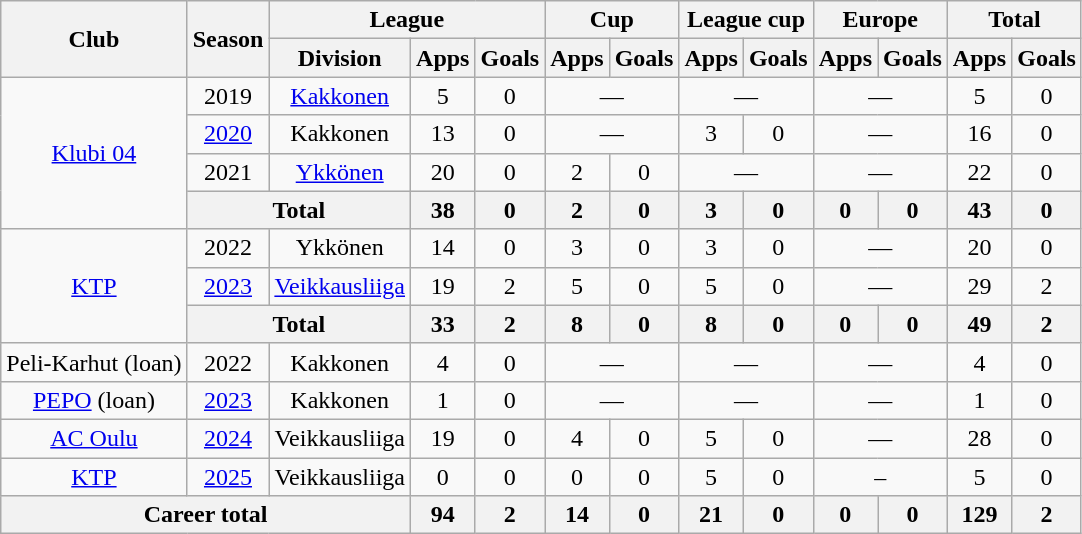<table class="wikitable" style="text-align:center">
<tr>
<th rowspan="2">Club</th>
<th rowspan="2">Season</th>
<th colspan="3">League</th>
<th colspan="2">Cup</th>
<th colspan="2">League cup</th>
<th colspan="2">Europe</th>
<th colspan="2">Total</th>
</tr>
<tr>
<th>Division</th>
<th>Apps</th>
<th>Goals</th>
<th>Apps</th>
<th>Goals</th>
<th>Apps</th>
<th>Goals</th>
<th>Apps</th>
<th>Goals</th>
<th>Apps</th>
<th>Goals</th>
</tr>
<tr>
<td rowspan="4"><a href='#'>Klubi 04</a></td>
<td>2019</td>
<td><a href='#'>Kakkonen</a></td>
<td>5</td>
<td>0</td>
<td colspan="2">—</td>
<td colspan="2">—</td>
<td colspan="2">—</td>
<td>5</td>
<td>0</td>
</tr>
<tr>
<td><a href='#'>2020</a></td>
<td>Kakkonen</td>
<td>13</td>
<td>0</td>
<td colspan="2">—</td>
<td>3</td>
<td>0</td>
<td colspan="2">—</td>
<td>16</td>
<td>0</td>
</tr>
<tr>
<td>2021</td>
<td><a href='#'>Ykkönen</a></td>
<td>20</td>
<td>0</td>
<td>2</td>
<td>0</td>
<td colspan="2">—</td>
<td colspan="2">—</td>
<td>22</td>
<td>0</td>
</tr>
<tr>
<th colspan="2">Total</th>
<th>38</th>
<th>0</th>
<th>2</th>
<th>0</th>
<th>3</th>
<th>0</th>
<th>0</th>
<th>0</th>
<th>43</th>
<th>0</th>
</tr>
<tr>
<td rowspan="3"><a href='#'>KTP</a></td>
<td>2022</td>
<td>Ykkönen</td>
<td>14</td>
<td>0</td>
<td>3</td>
<td>0</td>
<td>3</td>
<td>0</td>
<td colspan="2">—</td>
<td>20</td>
<td>0</td>
</tr>
<tr>
<td><a href='#'>2023</a></td>
<td><a href='#'>Veikkausliiga</a></td>
<td>19</td>
<td>2</td>
<td>5</td>
<td>0</td>
<td>5</td>
<td>0</td>
<td colspan="2">—</td>
<td>29</td>
<td>2</td>
</tr>
<tr>
<th colspan="2">Total</th>
<th>33</th>
<th>2</th>
<th>8</th>
<th>0</th>
<th>8</th>
<th>0</th>
<th>0</th>
<th>0</th>
<th>49</th>
<th>2</th>
</tr>
<tr>
<td>Peli-Karhut (loan)</td>
<td>2022</td>
<td>Kakkonen</td>
<td>4</td>
<td>0</td>
<td colspan="2">—</td>
<td colspan="2">—</td>
<td colspan="2">—</td>
<td>4</td>
<td>0</td>
</tr>
<tr>
<td><a href='#'>PEPO</a> (loan)</td>
<td><a href='#'>2023</a></td>
<td>Kakkonen</td>
<td>1</td>
<td>0</td>
<td colspan="2">—</td>
<td colspan="2">—</td>
<td colspan="2">—</td>
<td>1</td>
<td>0</td>
</tr>
<tr>
<td><a href='#'>AC Oulu</a></td>
<td><a href='#'>2024</a></td>
<td>Veikkausliiga</td>
<td>19</td>
<td>0</td>
<td>4</td>
<td>0</td>
<td>5</td>
<td>0</td>
<td colspan="2">—</td>
<td>28</td>
<td>0</td>
</tr>
<tr>
<td><a href='#'>KTP</a></td>
<td><a href='#'>2025</a></td>
<td>Veikkausliiga</td>
<td>0</td>
<td>0</td>
<td>0</td>
<td>0</td>
<td>5</td>
<td>0</td>
<td colspan=2>–</td>
<td>5</td>
<td>0</td>
</tr>
<tr>
<th colspan="3">Career total</th>
<th>94</th>
<th>2</th>
<th>14</th>
<th>0</th>
<th>21</th>
<th>0</th>
<th>0</th>
<th>0</th>
<th>129</th>
<th>2</th>
</tr>
</table>
